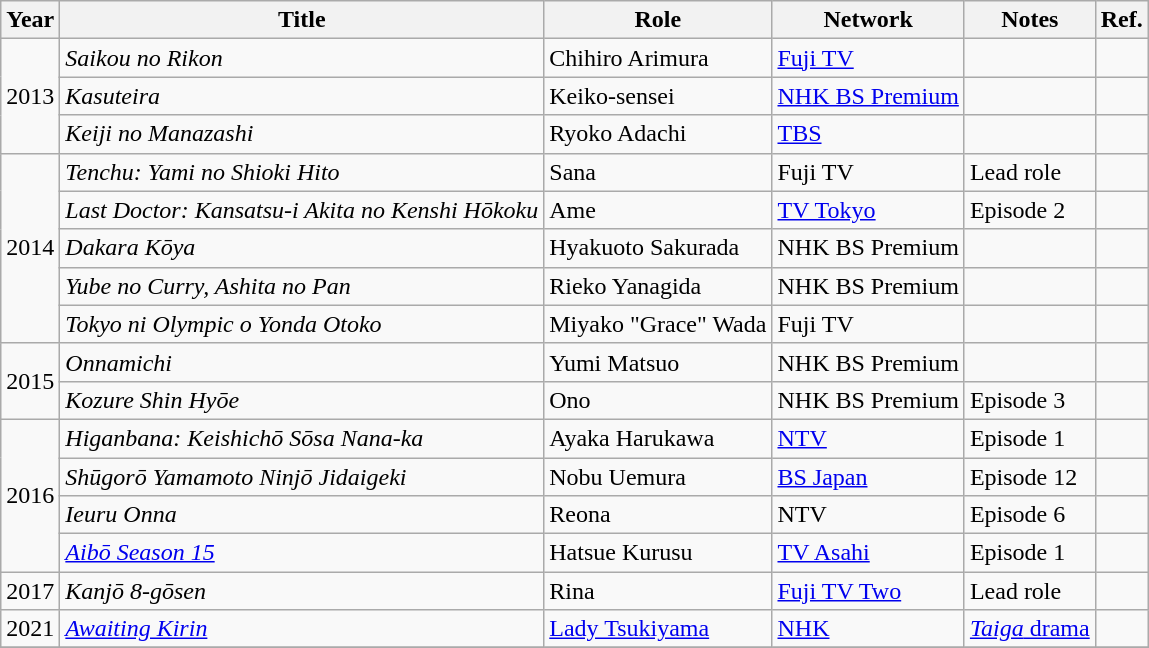<table class="wikitable">
<tr>
<th>Year</th>
<th>Title</th>
<th>Role</th>
<th>Network</th>
<th>Notes</th>
<th>Ref.</th>
</tr>
<tr>
<td rowspan="3">2013</td>
<td><em>Saikou no Rikon</em></td>
<td>Chihiro Arimura</td>
<td><a href='#'>Fuji TV</a></td>
<td></td>
<td></td>
</tr>
<tr>
<td><em>Kasuteira</em></td>
<td>Keiko-sensei</td>
<td><a href='#'>NHK BS Premium</a></td>
<td></td>
<td></td>
</tr>
<tr>
<td><em>Keiji no Manazashi</em></td>
<td>Ryoko Adachi</td>
<td><a href='#'>TBS</a></td>
<td></td>
<td></td>
</tr>
<tr>
<td rowspan="5">2014</td>
<td><em>Tenchu: Yami no Shioki Hito</em></td>
<td>Sana</td>
<td>Fuji TV</td>
<td>Lead role</td>
<td></td>
</tr>
<tr>
<td><em>Last Doctor: Kansatsu-i Akita no Kenshi Hōkoku</em></td>
<td>Ame</td>
<td><a href='#'>TV Tokyo</a></td>
<td>Episode 2</td>
<td></td>
</tr>
<tr>
<td><em>Dakara Kōya</em></td>
<td>Hyakuoto Sakurada</td>
<td>NHK BS Premium</td>
<td></td>
<td></td>
</tr>
<tr>
<td><em>Yube no Curry, Ashita no Pan</em></td>
<td>Rieko Yanagida</td>
<td>NHK BS Premium</td>
<td></td>
<td></td>
</tr>
<tr>
<td><em>Tokyo ni Olympic o Yonda Otoko</em></td>
<td>Miyako "Grace" Wada</td>
<td>Fuji TV</td>
<td></td>
<td></td>
</tr>
<tr>
<td rowspan="2">2015</td>
<td><em>Onnamichi</em></td>
<td>Yumi Matsuo</td>
<td>NHK BS Premium</td>
<td></td>
<td></td>
</tr>
<tr>
<td><em>Kozure Shin Hyōe</em></td>
<td>Ono</td>
<td>NHK BS Premium</td>
<td>Episode 3</td>
<td></td>
</tr>
<tr>
<td rowspan="4">2016</td>
<td><em>Higanbana: Keishichō Sōsa Nana-ka</em></td>
<td>Ayaka Harukawa</td>
<td><a href='#'>NTV</a></td>
<td>Episode 1</td>
<td></td>
</tr>
<tr>
<td><em>Shūgorō Yamamoto Ninjō Jidaigeki</em></td>
<td>Nobu Uemura</td>
<td><a href='#'>BS Japan</a></td>
<td>Episode 12</td>
<td></td>
</tr>
<tr>
<td><em>Ieuru Onna</em></td>
<td>Reona</td>
<td>NTV</td>
<td>Episode 6</td>
<td></td>
</tr>
<tr>
<td><em><a href='#'>Aibō Season 15</a></em></td>
<td>Hatsue Kurusu</td>
<td><a href='#'>TV Asahi</a></td>
<td>Episode 1</td>
<td></td>
</tr>
<tr>
<td>2017</td>
<td><em>Kanjō 8-gōsen</em></td>
<td>Rina</td>
<td><a href='#'>Fuji TV Two</a></td>
<td>Lead role</td>
<td></td>
</tr>
<tr>
<td>2021</td>
<td><em><a href='#'>Awaiting Kirin</a></em></td>
<td><a href='#'>Lady Tsukiyama</a></td>
<td><a href='#'>NHK</a></td>
<td><a href='#'><em>Taiga</em> drama</a></td>
<td></td>
</tr>
<tr>
</tr>
</table>
